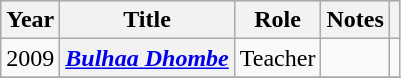<table class="wikitable sortable plainrowheaders">
<tr style="background:#ccc; text-align:center;">
<th scope="col">Year</th>
<th scope="col">Title</th>
<th scope="col">Role</th>
<th scope="col">Notes</th>
<th scope="col" class="unsortable"></th>
</tr>
<tr>
<td>2009</td>
<th scope="row"><em><a href='#'>Bulhaa Dhombe</a></em></th>
<td>Teacher</td>
<td></td>
<td style="text-align: center;"></td>
</tr>
<tr>
</tr>
</table>
